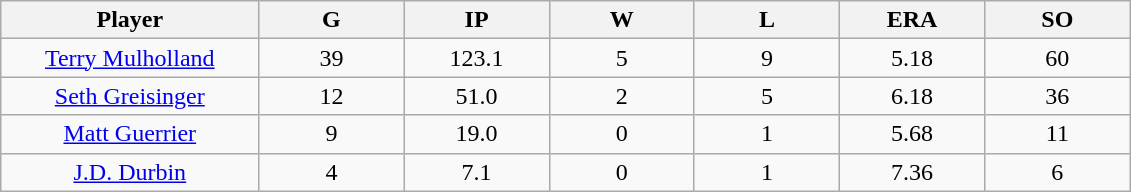<table class="wikitable sortable">
<tr>
<th bgcolor="#DDDDFF" width="16%">Player</th>
<th bgcolor="#DDDDFF" width="9%">G</th>
<th bgcolor="#DDDDFF" width="9%">IP</th>
<th bgcolor="#DDDDFF" width="9%">W</th>
<th bgcolor="#DDDDFF" width="9%">L</th>
<th bgcolor="#DDDDFF" width="9%">ERA</th>
<th bgcolor="#DDDDFF" width="9%">SO</th>
</tr>
<tr align="center">
<td><a href='#'>Terry Mulholland</a></td>
<td>39</td>
<td>123.1</td>
<td>5</td>
<td>9</td>
<td>5.18</td>
<td>60</td>
</tr>
<tr align="center">
<td><a href='#'>Seth Greisinger</a></td>
<td>12</td>
<td>51.0</td>
<td>2</td>
<td>5</td>
<td>6.18</td>
<td>36</td>
</tr>
<tr align="center">
<td><a href='#'>Matt Guerrier</a></td>
<td>9</td>
<td>19.0</td>
<td>0</td>
<td>1</td>
<td>5.68</td>
<td>11</td>
</tr>
<tr align="center">
<td><a href='#'>J.D. Durbin</a></td>
<td>4</td>
<td>7.1</td>
<td>0</td>
<td>1</td>
<td>7.36</td>
<td>6</td>
</tr>
</table>
